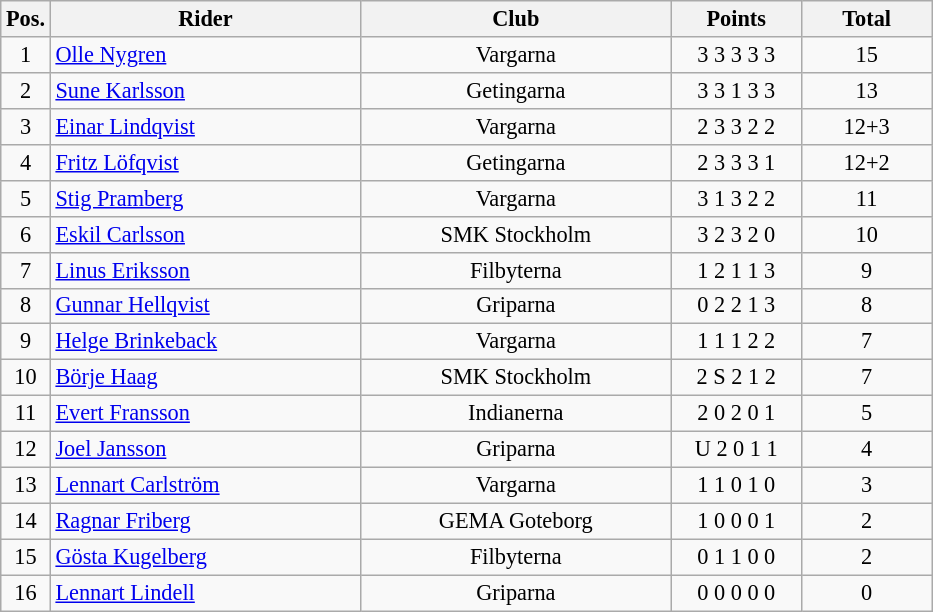<table class=wikitable style="font-size:93%;">
<tr>
<th width=25px>Pos.</th>
<th width=200px>Rider</th>
<th width=200px>Club</th>
<th width=80px>Points</th>
<th width=80px>Total</th>
</tr>
<tr align=center>
<td>1</td>
<td align=left><a href='#'>Olle Nygren</a></td>
<td>Vargarna</td>
<td>3 3 3 3 3</td>
<td>15</td>
</tr>
<tr align=center>
<td>2</td>
<td align=left><a href='#'>Sune Karlsson</a></td>
<td>Getingarna</td>
<td>3 3 1 3 3</td>
<td>13</td>
</tr>
<tr align=center>
<td>3</td>
<td align=left><a href='#'>Einar Lindqvist</a></td>
<td>Vargarna</td>
<td>2 3 3 2 2</td>
<td>12+3</td>
</tr>
<tr align=center>
<td>4</td>
<td align=left><a href='#'>Fritz Löfqvist</a></td>
<td>Getingarna</td>
<td>2 3 3 3 1</td>
<td>12+2</td>
</tr>
<tr align=center>
<td>5</td>
<td align=left><a href='#'>Stig Pramberg</a></td>
<td>Vargarna</td>
<td>3 1 3 2 2</td>
<td>11</td>
</tr>
<tr align=center>
<td>6</td>
<td align=left><a href='#'>Eskil Carlsson</a></td>
<td>SMK Stockholm</td>
<td>3 2 3 2 0</td>
<td>10</td>
</tr>
<tr align=center>
<td>7</td>
<td align=left><a href='#'>Linus Eriksson</a></td>
<td>Filbyterna</td>
<td>1 2 1 1 3</td>
<td>9</td>
</tr>
<tr align=center>
<td>8</td>
<td align=left><a href='#'>Gunnar Hellqvist</a></td>
<td>Griparna</td>
<td>0 2 2 1 3</td>
<td>8</td>
</tr>
<tr align=center>
<td>9</td>
<td align=left><a href='#'>Helge Brinkeback</a></td>
<td>Vargarna</td>
<td>1 1 1 2 2</td>
<td>7</td>
</tr>
<tr align=center>
<td>10</td>
<td align=left><a href='#'>Börje Haag</a></td>
<td>SMK Stockholm</td>
<td>2 S 2 1 2</td>
<td>7</td>
</tr>
<tr align=center>
<td>11</td>
<td align=left><a href='#'>Evert Fransson</a></td>
<td>Indianerna</td>
<td>2 0 2 0 1</td>
<td>5</td>
</tr>
<tr align=center>
<td>12</td>
<td align=left><a href='#'>Joel Jansson</a></td>
<td>Griparna</td>
<td>U 2 0 1 1</td>
<td>4</td>
</tr>
<tr align=center>
<td>13</td>
<td align=left><a href='#'>Lennart Carlström</a></td>
<td>Vargarna</td>
<td>1 1 0 1 0</td>
<td>3</td>
</tr>
<tr align=center>
<td>14</td>
<td align=left><a href='#'>Ragnar Friberg</a></td>
<td>GEMA Goteborg</td>
<td>1 0 0 0 1</td>
<td>2</td>
</tr>
<tr align=center>
<td>15</td>
<td align=left><a href='#'>Gösta Kugelberg</a></td>
<td>Filbyterna</td>
<td>0 1 1 0 0</td>
<td>2</td>
</tr>
<tr align=center>
<td>16</td>
<td align=left><a href='#'>Lennart Lindell</a></td>
<td>Griparna</td>
<td>0 0 0 0 0</td>
<td>0</td>
</tr>
</table>
